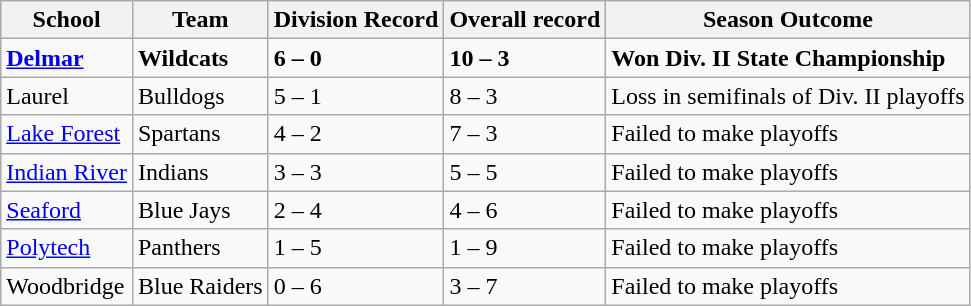<table class="wikitable mw-collapsible mw-collapsed">
<tr>
<th>School</th>
<th>Team</th>
<th>Division Record</th>
<th>Overall record</th>
<th>Season Outcome</th>
</tr>
<tr>
<td><strong><a href='#'>Delmar</a></strong></td>
<td><strong>Wildcats </strong></td>
<td><strong>6 – 0</strong></td>
<td><strong>10 – 3</strong></td>
<td><strong>Won Div. II State Championship</strong></td>
</tr>
<tr>
<td>Laurel</td>
<td>Bulldogs</td>
<td>5 – 1</td>
<td>8 – 3</td>
<td>Loss in semifinals of Div. II playoffs</td>
</tr>
<tr>
<td><a href='#'>Lake Forest</a></td>
<td>Spartans</td>
<td>4 – 2</td>
<td>7 – 3</td>
<td>Failed to make playoffs</td>
</tr>
<tr>
<td><a href='#'>Indian River</a></td>
<td>Indians</td>
<td>3 – 3</td>
<td>5 – 5</td>
<td>Failed to make playoffs</td>
</tr>
<tr>
<td><a href='#'>Seaford</a></td>
<td>Blue Jays</td>
<td>2 – 4</td>
<td>4 – 6</td>
<td>Failed to make playoffs</td>
</tr>
<tr>
<td><a href='#'>Polytech</a></td>
<td>Panthers</td>
<td>1 – 5</td>
<td>1 – 9</td>
<td>Failed to make playoffs</td>
</tr>
<tr>
<td>Woodbridge</td>
<td>Blue Raiders</td>
<td>0 – 6</td>
<td>3 – 7</td>
<td>Failed to make playoffs</td>
</tr>
</table>
